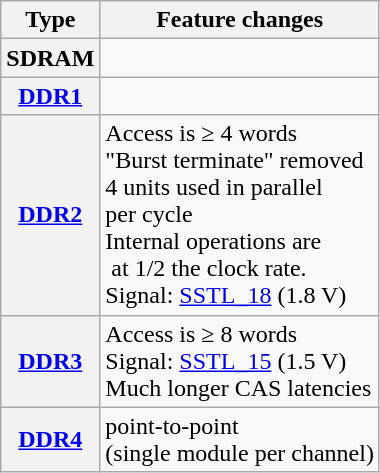<table class="wikitable floatright">
<tr>
<th scope="col">Type</th>
<th scope="col">Feature changes</th>
</tr>
<tr>
<th scope="row">SDRAM</th>
<td></td>
</tr>
<tr>
<th scope="row"><a href='#'>DDR1</a></th>
<td></td>
</tr>
<tr>
<th scope="row"><a href='#'>DDR2</a></th>
<td>Access is ≥ 4 words<br> "Burst terminate" removed<br> 4 units used in parallel<br>  per cycle<br> Internal operations are<br> at 1/2 the clock rate.<br> Signal: <a href='#'>SSTL_18</a> (1.8 V)</td>
</tr>
<tr>
<th scope="row"><a href='#'>DDR3</a></th>
<td>Access is ≥ 8 words<br> Signal: <a href='#'>SSTL_15</a> (1.5 V)<br> Much longer CAS latencies</td>
</tr>
<tr>
<th scope="row"><a href='#'>DDR4</a></th>
<td> point-to-point<br>(single module per channel)</td>
</tr>
</table>
